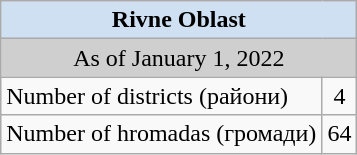<table class="wikitable">
<tr>
<td colspan="2" style="background:#CEE0F2; color:black; text-align:center;"><strong>Rivne Oblast</strong></td>
</tr>
<tr>
<td colspan="2" style="background:#CFCFCF; color:black; text-align:center;">As of January 1, 2022</td>
</tr>
<tr>
<td>Number of districts (райони)</td>
<td align="center">4</td>
</tr>
<tr>
<td>Number of hromadas (громади)</td>
<td align="center">64</td>
</tr>
</table>
